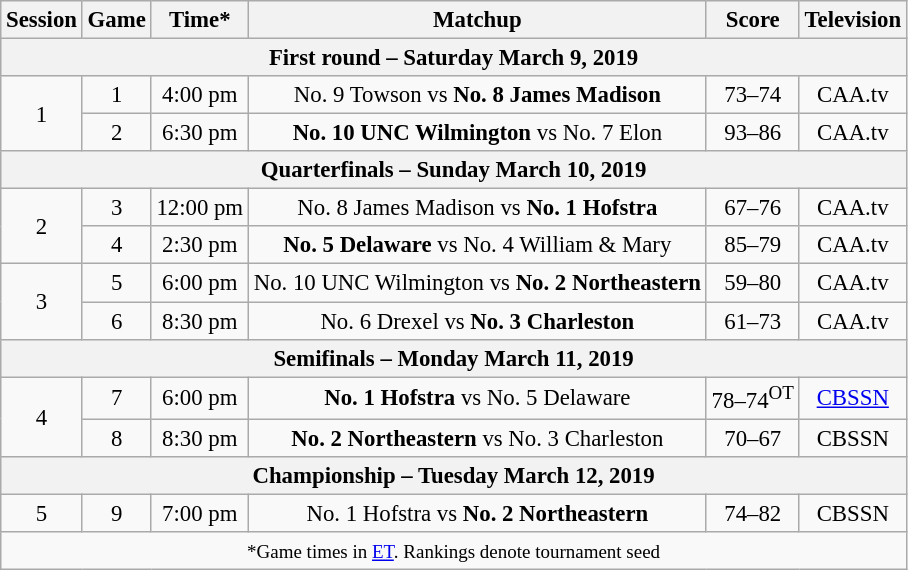<table class="wikitable" style="font-size: 95%;text-align:center">
<tr>
<th>Session</th>
<th>Game</th>
<th>Time*</th>
<th>Matchup</th>
<th>Score</th>
<th>Television</th>
</tr>
<tr>
<th colspan=6>First round – Saturday March 9, 2019</th>
</tr>
<tr>
<td rowspan=2>1</td>
<td>1</td>
<td>4:00 pm</td>
<td>No. 9 Towson vs <strong>No. 8 James Madison</strong></td>
<td>73–74</td>
<td>CAA.tv</td>
</tr>
<tr>
<td>2</td>
<td>6:30 pm</td>
<td><strong>No. 10 UNC Wilmington</strong> vs No. 7 Elon</td>
<td>93–86</td>
<td>CAA.tv</td>
</tr>
<tr>
<th colspan=6>Quarterfinals – Sunday March 10, 2019</th>
</tr>
<tr>
<td rowspan=2>2</td>
<td>3</td>
<td>12:00 pm</td>
<td>No. 8 James Madison vs <strong>No. 1 Hofstra</strong></td>
<td>67–76</td>
<td>CAA.tv</td>
</tr>
<tr>
<td>4</td>
<td>2:30 pm</td>
<td><strong>No. 5 Delaware</strong> vs No. 4 William & Mary</td>
<td>85–79</td>
<td>CAA.tv</td>
</tr>
<tr>
<td rowspan=2>3</td>
<td>5</td>
<td>6:00 pm</td>
<td>No. 10 UNC Wilmington vs <strong>No. 2 Northeastern</strong></td>
<td>59–80</td>
<td>CAA.tv</td>
</tr>
<tr>
<td>6</td>
<td>8:30 pm</td>
<td>No. 6 Drexel vs <strong>No. 3 Charleston</strong></td>
<td>61–73</td>
<td>CAA.tv</td>
</tr>
<tr>
<th colspan=6>Semifinals – Monday March 11, 2019</th>
</tr>
<tr>
<td rowspan=2>4</td>
<td>7</td>
<td>6:00 pm</td>
<td><strong>No. 1 Hofstra</strong> vs No. 5 Delaware</td>
<td>78–74<sup>OT</sup></td>
<td><a href='#'>CBSSN</a></td>
</tr>
<tr>
<td>8</td>
<td>8:30 pm</td>
<td><strong>No. 2 Northeastern</strong> vs No. 3 Charleston</td>
<td>70–67</td>
<td>CBSSN</td>
</tr>
<tr>
<th colspan=6>Championship – Tuesday March 12, 2019</th>
</tr>
<tr>
<td>5</td>
<td>9</td>
<td>7:00 pm</td>
<td>No. 1 Hofstra vs <strong>No. 2 Northeastern</strong></td>
<td>74–82</td>
<td>CBSSN</td>
</tr>
<tr>
<td colspan=6><small>*Game times in <a href='#'>ET</a>. Rankings denote tournament seed</small></td>
</tr>
</table>
